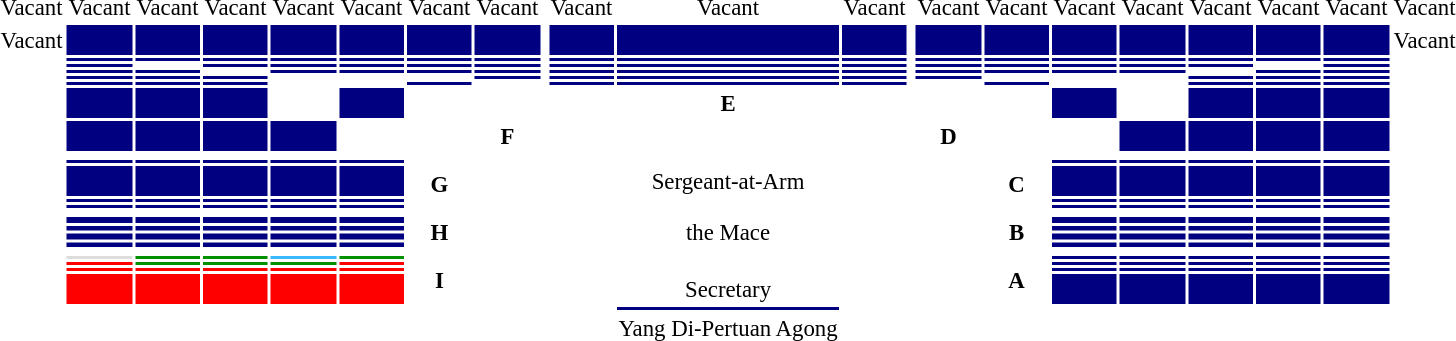<table style="font-size:95%; text-align:center;">
<tr>
<td>Vacant</td>
<td>Vacant</td>
<td>Vacant</td>
<td>Vacant</td>
<td>Vacant</td>
<td>Vacant</td>
<td>Vacant</td>
<td>Vacant</td>
<td></td>
<td>Vacant</td>
<td>Vacant</td>
<td>Vacant</td>
<td></td>
<td>Vacant</td>
<td>Vacant</td>
<td>Vacant</td>
<td>Vacant</td>
<td>Vacant</td>
<td>Vacant</td>
<td>Vacant</td>
<td>Vacant</td>
</tr>
<tr>
<td>Vacant</td>
<td style="background-color:#000080;"></td>
<td style="background-color:#000080;"></td>
<td style="background-color:#000080;"></td>
<td style="background-color:#000080;"></td>
<td style="background-color:#000080;"></td>
<td style="background-color:#000080;"></td>
<td style="background-color:#000080;"></td>
<td></td>
<td style="background-color:#000080;"></td>
<td style="background-color:#000080;"></td>
<td style="background-color:#000080;"></td>
<td></td>
<td style="background-color:#000080;"></td>
<td style="background-color:#000080;"></td>
<td style="background-color:#000080;"></td>
<td style="background-color:#000080;"></td>
<td style="background-color:#000080;"></td>
<td style="background-color:#000080;"></td>
<td style="background-color:#000080;"></td>
<td>Vacant</td>
</tr>
<tr>
<td></td>
<td style="background-color:#000080;"></td>
<td style="background-color:#000080;"></td>
<td style="background-color:#000080;"></td>
<td style="background-color:#000080;"></td>
<td style="background-color:#000080;"></td>
<td style="background-color:#000080;"></td>
<td style="background-color:#000080;"></td>
<td></td>
<td style="background-color:#000080;"></td>
<td style="background-color:#000080;"></td>
<td style="background-color:#000080;"></td>
<td></td>
<td style="background-color:#000080;"></td>
<td style="background-color:#000080;"></td>
<td style="background-color:#000080;"></td>
<td style="background-color:#000080;"></td>
<td style="background-color:#000080;"></td>
<td style="background-color:#000080;"></td>
<td style="background-color:#000080;"></td>
<td></td>
<td></td>
</tr>
<tr>
<td></td>
<td style="background-color:#000080;"></td>
<td></td>
<td style="background-color:#000080;"></td>
<td style="background-color:#000080;"></td>
<td style="background-color:#000080;"></td>
<td style="background-color:#000080;"></td>
<td style="background-color:#000080;"></td>
<td></td>
<td style="background-color:#000080;"></td>
<td style="background-color:#000080;"></td>
<td style="background-color:#000080;"></td>
<td></td>
<td style="background-color:#000080;"></td>
<td style="background-color:#000080;"></td>
<td style="background-color:#000080;"></td>
<td style="background-color:#000080;"></td>
<td style="background-color:#000080;"></td>
<td></td>
<td style="background-color:#000080;"></td>
<td></td>
</tr>
<tr>
<td></td>
<td style="background-color:#000080;"></td>
<td style="background-color:#000080;"></td>
<td></td>
<td style="background-color:#000080;"></td>
<td style="background-color:#000080;"></td>
<td style="background-color:#000080;"></td>
<td style="background-color:#000080;"></td>
<td></td>
<td style="background-color:#000080;"></td>
<td style="background-color:#000080;"></td>
<td style="background-color:#000080;"></td>
<td></td>
<td style="background-color:#000080;"></td>
<td style="background-color:#000080;"></td>
<td style="background-color:#000080;"></td>
<td style="background-color:#000080;"></td>
<td></td>
<td style="background-color:#000080;"></td>
<td style="background-color:#000080;"></td>
<td></td>
</tr>
<tr>
<td></td>
<td style="background-color:#000080;"></td>
<td style="background-color:#000080;"></td>
<td style="background-color:#000080;"></td>
<td></td>
<td></td>
<td></td>
<td style="background-color:#000080;"></td>
<td></td>
<td style="background-color:#000080;"></td>
<td style="background-color:#000080;"></td>
<td style="background-color:#000080;"></td>
<td></td>
<td style="background-color:#000080;"></td>
<td></td>
<td></td>
<td></td>
<td style="background-color:#000080;"></td>
<td style="background-color:#000080;"></td>
<td style="background-color:#000080;"></td>
<td></td>
</tr>
<tr>
<td></td>
<td style="background-color:#000080;"></td>
<td style="background-color:#000080;"></td>
<td style="background-color:#000080;"></td>
<td></td>
<td></td>
<td style="background-color:#000080;"></td>
<td></td>
<td></td>
<td style="background-color:#000080;"></td>
<td style="background-color:#000080;"></td>
<td style="background-color:#000080;"></td>
<td></td>
<td></td>
<td style="background-color:#000080;"></td>
<td></td>
<td></td>
<td style="background-color:#000080;"></td>
<td style="background-color:#000080;"></td>
<td style="background-color:#000080;"></td>
<td></td>
</tr>
<tr>
<td></td>
<td style="background-color:#000080;"></td>
<td style="background-color:#000080;"></td>
<td style="background-color:#000080;"></td>
<td></td>
<td style="background-color:#000080;"></td>
<td></td>
<td></td>
<td></td>
<td colspan=3><strong>E</strong></td>
<td></td>
<td></td>
<td></td>
<td style="background-color:#000080;"></td>
<td></td>
<td style="background-color:#000080;"></td>
<td style="background-color:#000080;"></td>
<td style="background-color:#000080;"></td>
<td></td>
</tr>
<tr>
<td></td>
<td style="background-color:#000080;"></td>
<td style="background-color:#000080;"></td>
<td style="background-color:#000080;"></td>
<td style="background-color:#000080;"></td>
<td></td>
<td></td>
<td><strong>F</strong></td>
<td></td>
<td></td>
<td></td>
<td></td>
<td></td>
<td><strong>D</strong></td>
<td></td>
<td></td>
<td style="background-color:#000080;"></td>
<td style="background-color:#000080;"></td>
<td style="background-color:#000080;"></td>
<td style="background-color:#000080;"></td>
<td></td>
</tr>
<tr>
<td colspan=21></td>
</tr>
<tr>
<td></td>
<td style="background-color:#000080;"></td>
<td style="background-color:#000080;"></td>
<td style="background-color:#000080;"></td>
<td style="background-color:#000080;"></td>
<td style="background-color:#000080;"></td>
<td rowspan=4><strong>G</strong></td>
<td></td>
<td></td>
<td></td>
<td></td>
<td></td>
<td></td>
<td></td>
<td rowspan=4><strong>C</strong></td>
<td style="background-color:#000080;"></td>
<td style="background-color:#000080;"></td>
<td style="background-color:#000080;"></td>
<td style="background-color:#000080;"></td>
<td style="background-color:#000080;"></td>
<td></td>
</tr>
<tr>
<td></td>
<td style="background-color:#000080;"></td>
<td style="background-color:#000080;"></td>
<td style="background-color:#000080;"></td>
<td style="background-color:#000080;"></td>
<td style="background-color:#000080;"></td>
<td></td>
<td></td>
<td></td>
<td>Sergeant-at-Arm</td>
<td></td>
<td></td>
<td></td>
<td style="background-color:#000080;"></td>
<td style="background-color:#000080;"></td>
<td style="background-color:#000080;"></td>
<td style="background-color:#000080;"></td>
<td style="background-color:#000080;"></td>
<td></td>
</tr>
<tr>
<td></td>
<td style="background-color:#000080;"></td>
<td style="background-color:#000080;"></td>
<td style="background-color:#000080;"></td>
<td style="background-color:#000080;"></td>
<td style="background-color:#000080;"></td>
<td></td>
<td></td>
<td></td>
<td></td>
<td></td>
<td></td>
<td></td>
<td style="background-color:#000080;"></td>
<td style="background-color:#000080;"></td>
<td style="background-color:#000080;"></td>
<td style="background-color:#000080;"></td>
<td style="background-color:#000080;"></td>
<td></td>
</tr>
<tr>
<td></td>
<td style="background-color:#000080;"></td>
<td style="background-color:#000080;"></td>
<td style="background-color:#000080;"></td>
<td style="background-color:#000080;"></td>
<td style="background-color:#000080;"></td>
<td></td>
<td></td>
<td></td>
<td></td>
<td></td>
<td></td>
<td></td>
<td style="background-color:#000080;"></td>
<td style="background-color:#000080;"></td>
<td style="background-color:#000080;"></td>
<td style="background-color:#000080;"></td>
<td style="background-color:#000080;"></td>
<td></td>
</tr>
<tr>
<td colspan=21></td>
</tr>
<tr>
<td></td>
<td style="background-color:#000080;"></td>
<td style="background-color:#000080;"></td>
<td style="background-color:#000080;"></td>
<td style="background-color:#000080;"></td>
<td style="background-color:#000080;"></td>
<td rowspan=4><strong>H</strong></td>
<td></td>
<td></td>
<td></td>
<td rowspan=4>the Mace</td>
<td></td>
<td></td>
<td></td>
<td rowspan=4><strong>B</strong></td>
<td style="background-color:#000080;"></td>
<td style="background-color:#000080;"></td>
<td style="background-color:#000080;"></td>
<td style="background-color:#000080;"></td>
<td style="background-color:#000080;"></td>
<td></td>
</tr>
<tr>
<td></td>
<td style="background-color:#000080;"></td>
<td style="background-color:#000080;"></td>
<td style="background-color:#000080;"></td>
<td style="background-color:#000080;"></td>
<td style="background-color:#000080;"></td>
<td></td>
<td></td>
<td></td>
<td></td>
<td></td>
<td></td>
<td style="background-color:#000080;"></td>
<td style="background-color:#000080;"></td>
<td style="background-color:#000080;"></td>
<td style="background-color:#000080;"></td>
<td style="background-color:#000080;"></td>
<td></td>
</tr>
<tr>
<td></td>
<td style="background-color:#000080;"></td>
<td style="background-color:#000080;"></td>
<td style="background-color:#000080;"></td>
<td style="background-color:#000080;"></td>
<td style="background-color:#000080;"></td>
<td></td>
<td></td>
<td></td>
<td></td>
<td></td>
<td></td>
<td style="background-color:#000080;"></td>
<td style="background-color:#000080;"></td>
<td style="background-color:#000080;"></td>
<td style="background-color:#000080;"></td>
<td style="background-color:#000080;"></td>
<td></td>
</tr>
<tr>
<td></td>
<td style="background-color:#000080;"></td>
<td style="background-color:#000080;"></td>
<td style="background-color:#000080;"></td>
<td style="background-color:#000080;"></td>
<td style="background-color:#000080;"></td>
<td></td>
<td></td>
<td></td>
<td></td>
<td></td>
<td></td>
<td style="background-color:#000080;"></td>
<td style="background-color:#000080;"></td>
<td style="background-color:#000080;"></td>
<td style="background-color:#000080;"></td>
<td style="background-color:#000080;"></td>
<td></td>
</tr>
<tr>
<td colspan=21></td>
</tr>
<tr>
<td></td>
<td style="background-color:#DDDDDD;"></td>
<td style="background-color:#009000;"></td>
<td style="background-color:#009000;"></td>
<td style="background-color:#3BB9FF;"></td>
<td style="background-color:#009000;"></td>
<td rowspan=4><strong>I</strong></td>
<td></td>
<td></td>
<td></td>
<td></td>
<td></td>
<td></td>
<td></td>
<td rowspan=4><strong>A</strong></td>
<td style="background-color:#000080;"></td>
<td style="background-color:#000080;"></td>
<td style="background-color:#000080;"></td>
<td style="background-color:#000080;"></td>
<td style="background-color:#000080;"></td>
<td></td>
</tr>
<tr>
<td></td>
<td style="background-color:#FF0000;"></td>
<td style="background-color:#009000;"></td>
<td style="background-color:#009000;"></td>
<td style="background-color:#009000;"></td>
<td style="background-color:#FF0000;"></td>
<td></td>
<td></td>
<td></td>
<td></td>
<td></td>
<td></td>
<td></td>
<td style="background-color:#000080;"></td>
<td style="background-color:#000080;"></td>
<td style="background-color:#000080;"></td>
<td style="background-color:#000080;"></td>
<td style="background-color:#000080;"></td>
<td></td>
</tr>
<tr>
<td></td>
<td style="background-color:#FF0000;"></td>
<td style="background-color:#FF0000;"></td>
<td style="background-color:#FF0000;"></td>
<td style="background-color:#FF0000;"></td>
<td style="background-color:#FF0000;"></td>
<td></td>
<td></td>
<td></td>
<td></td>
<td></td>
<td></td>
<td></td>
<td style="background-color:#000080;"></td>
<td style="background-color:#000080;"></td>
<td style="background-color:#000080;"></td>
<td style="background-color:#000080;"></td>
<td style="background-color:#000080;"></td>
<td></td>
</tr>
<tr>
<td></td>
<td style="background-color:#FF0000;"></td>
<td style="background-color:#FF0000;"></td>
<td style="background-color:#FF0000;"></td>
<td style="background-color:#FF0000;"></td>
<td style="background-color:#FF0000;"></td>
<td></td>
<td></td>
<td></td>
<td>Secretary</td>
<td></td>
<td></td>
<td></td>
<td style="background-color:#000080;"></td>
<td style="background-color:#000080;"></td>
<td style="background-color:#000080;"></td>
<td style="background-color:#000080;"></td>
<td style="background-color:#000080;"></td>
<td></td>
</tr>
<tr>
<td colspan=10></td>
<td style="background-color:#000080;"></td>
<td colspan=10></td>
</tr>
<tr>
<td colspan=10></td>
<td>Yang Di-Pertuan Agong</td>
<td colspan=10></td>
</tr>
</table>
